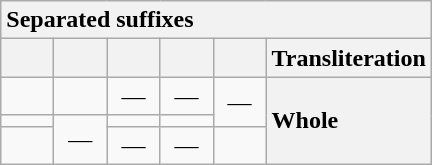<table class="wikitable" style="text-align: center; display: inline-table;">
<tr>
<th colspan="6" style="text-align: left">Separated suffixes</th>
</tr>
<tr>
<th style="min-width: 1.75em"></th>
<th style="min-width: 1.75em"></th>
<th style="min-width: 1.75em"></th>
<th style="min-width: 1.75em"></th>
<th style="min-width: 1.75em"></th>
<th style="text-align: left">Transliteration</th>
</tr>
<tr>
<td></td>
<td></td>
<td>—</td>
<td>—</td>
<td rowspan="2">—</td>
<th rowspan="3" style="text-align: left">Whole</th>
</tr>
<tr>
<td></td>
<td rowspan="2">—</td>
<td></td>
<td></td>
</tr>
<tr>
<td></td>
<td>—</td>
<td>—</td>
<td></td>
</tr>
</table>
